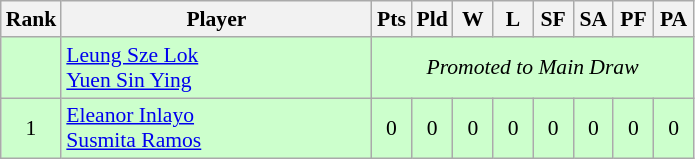<table class=wikitable style="text-align:center; font-size:90%">
<tr>
<th width="20">Rank</th>
<th width="200">Player</th>
<th width="20">Pts</th>
<th width="20">Pld</th>
<th width="20">W</th>
<th width="20">L</th>
<th width="20">SF</th>
<th width="20">SA</th>
<th width="20">PF</th>
<th width="20">PA</th>
</tr>
<tr bgcolor="#ccffcc">
<td></td>
<td style="text-align:left"> <a href='#'>Leung Sze Lok</a><br> <a href='#'>Yuen Sin Ying</a></td>
<td bgcolor="#ccffcc" colspan="8"><em>Promoted to Main Draw</em></td>
</tr>
<tr bgcolor="#ccffcc">
<td>1</td>
<td style="text-align:left"> <a href='#'>Eleanor Inlayo</a><br> <a href='#'>Susmita Ramos</a></td>
<td>0</td>
<td>0</td>
<td>0</td>
<td>0</td>
<td>0</td>
<td>0</td>
<td>0</td>
<td>0</td>
</tr>
</table>
